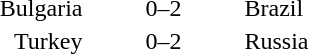<table style="text-align:center">
<tr>
<th width=200></th>
<th width=100></th>
<th width=200></th>
</tr>
<tr>
<td align=right>Bulgaria</td>
<td>0–2</td>
<td align=left>Brazil</td>
</tr>
<tr>
<td align=right>Turkey</td>
<td>0–2</td>
<td align=left>Russia</td>
</tr>
<tr>
</tr>
</table>
